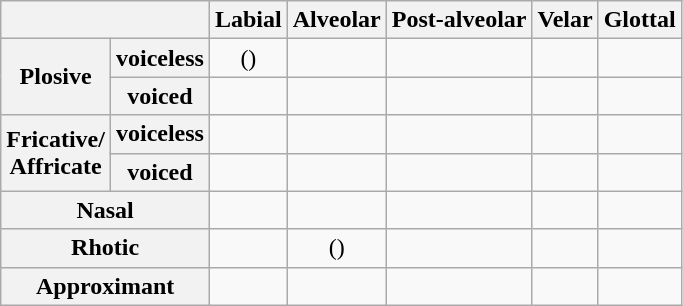<table class="wikitable" style="text-align:center;">
<tr>
<th colspan="2"></th>
<th>Labial</th>
<th>Alveolar</th>
<th>Post-alveolar</th>
<th>Velar</th>
<th>Glottal</th>
</tr>
<tr>
<th rowspan="2">Plosive</th>
<th>voiceless</th>
<td>()</td>
<td></td>
<td></td>
<td></td>
<td></td>
</tr>
<tr>
<th>voiced</th>
<td></td>
<td></td>
<td></td>
<td></td>
<td></td>
</tr>
<tr>
<th rowspan="2">Fricative/<br>Affricate</th>
<th>voiceless</th>
<td></td>
<td></td>
<td></td>
<td></td>
<td></td>
</tr>
<tr>
<th>voiced</th>
<td></td>
<td></td>
<td></td>
<td></td>
<td></td>
</tr>
<tr>
<th colspan="2">Nasal</th>
<td></td>
<td></td>
<td></td>
<td></td>
<td></td>
</tr>
<tr>
<th colspan="2">Rhotic</th>
<td></td>
<td>()</td>
<td></td>
<td></td>
<td></td>
</tr>
<tr>
<th colspan="2">Approximant</th>
<td></td>
<td></td>
<td></td>
<td></td>
<td></td>
</tr>
</table>
